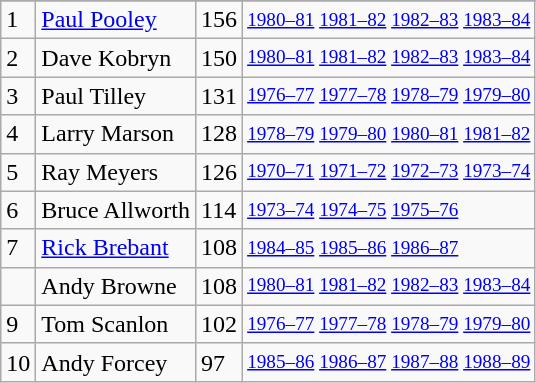<table class="wikitable">
<tr>
</tr>
<tr>
<td>1</td>
<td><a href='#'>Paul Pooley</a></td>
<td>156</td>
<td style="font-size:80%;"><a href='#'>1980–81</a> <a href='#'>1981–82</a> <a href='#'>1982–83</a> <a href='#'>1983–84</a></td>
</tr>
<tr>
<td>2</td>
<td>Dave Kobryn</td>
<td>150</td>
<td style="font-size:80%;"><a href='#'>1980–81</a> <a href='#'>1981–82</a> <a href='#'>1982–83</a> <a href='#'>1983–84</a></td>
</tr>
<tr>
<td>3</td>
<td>Paul Tilley</td>
<td>131</td>
<td style="font-size:80%;"><a href='#'>1976–77</a> <a href='#'>1977–78</a> <a href='#'>1978–79</a> <a href='#'>1979–80</a></td>
</tr>
<tr>
<td>4</td>
<td>Larry Marson</td>
<td>128</td>
<td style="font-size:80%;"><a href='#'>1978–79</a> <a href='#'>1979–80</a> <a href='#'>1980–81</a> <a href='#'>1981–82</a></td>
</tr>
<tr>
<td>5</td>
<td>Ray Meyers</td>
<td>126</td>
<td style="font-size:80%;"><a href='#'>1970–71</a> <a href='#'>1971–72</a> <a href='#'>1972–73</a> <a href='#'>1973–74</a></td>
</tr>
<tr>
<td>6</td>
<td>Bruce Allworth</td>
<td>114</td>
<td style="font-size:80%;"><a href='#'>1973–74</a> <a href='#'>1974–75</a> <a href='#'>1975–76</a></td>
</tr>
<tr>
<td>7</td>
<td><a href='#'>Rick Brebant</a></td>
<td>108</td>
<td style="font-size:80%;"><a href='#'>1984–85</a> <a href='#'>1985–86</a> <a href='#'>1986–87</a></td>
</tr>
<tr>
<td></td>
<td>Andy Browne</td>
<td>108</td>
<td style="font-size:80%;"><a href='#'>1980–81</a> <a href='#'>1981–82</a> <a href='#'>1982–83</a> <a href='#'>1983–84</a></td>
</tr>
<tr>
<td>9</td>
<td>Tom Scanlon</td>
<td>102</td>
<td style="font-size:80%;"><a href='#'>1976–77</a> <a href='#'>1977–78</a> <a href='#'>1978–79</a> <a href='#'>1979–80</a></td>
</tr>
<tr>
<td>10</td>
<td>Andy Forcey</td>
<td>97</td>
<td style="font-size:80%;"><a href='#'>1985–86</a> <a href='#'>1986–87</a> <a href='#'>1987–88</a> <a href='#'>1988–89</a></td>
</tr>
</table>
